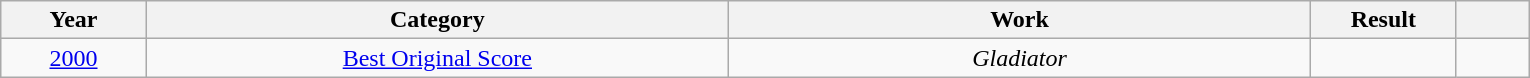<table class="wikitable">
<tr>
<th style="width:5%;">Year</th>
<th style="width:20%;">Category</th>
<th style="width:20%;">Work</th>
<th style="width:5%;">Result</th>
<th style="width:2.5%;"></th>
</tr>
<tr>
<td style="text-align:center;"><a href='#'>2000</a></td>
<td style="text-align:center;"><a href='#'>Best Original Score</a></td>
<td style="text-align:center;"><em>Gladiator</em></td>
<td></td>
<td style="text-align:center;"></td>
</tr>
</table>
